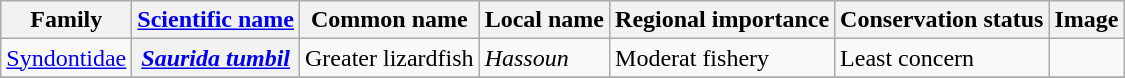<table class="wikitable sortable">
<tr>
<th>Family</th>
<th><a href='#'>Scientific name</a></th>
<th><strong>Common name</strong></th>
<th><strong>Local name</strong></th>
<th>Regional importance</th>
<th>Conservation status</th>
<th>Image</th>
</tr>
<tr>
<td><a href='#'>Syndontidae</a></td>
<th><em><a href='#'>Saurida tumbil</a></em></th>
<td>Greater lizardfish</td>
<td><em>Hassoun</em> </td>
<td>Moderat fishery</td>
<td>Least concern</td>
<td></td>
</tr>
<tr>
</tr>
</table>
